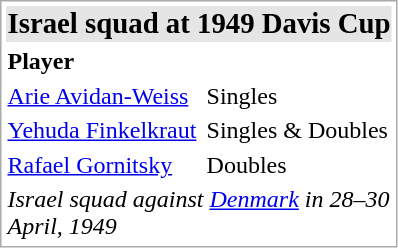<table style="border:1px solid #aaa;" cellspacing="3">
<tr>
<td style="background:#e5e5e5; text-align:center;" colspan="3"><strong><big>Israel squad at 1949 Davis Cup</big></strong></td>
</tr>
<tr>
<td><strong>Player</strong></td>
<td></td>
</tr>
<tr>
<td><a href='#'>Arie Avidan-Weiss</a></td>
<td>Singles</td>
</tr>
<tr>
<td><a href='#'>Yehuda Finkelkraut</a></td>
<td>Singles & Doubles</td>
</tr>
<tr>
<td><a href='#'>Rafael Gornitsky</a></td>
<td>Doubles</td>
</tr>
<tr>
<td colspan=4><em>Israel squad against <a href='#'>Denmark</a> in 28–30<br> April, 1949</em></td>
</tr>
</table>
